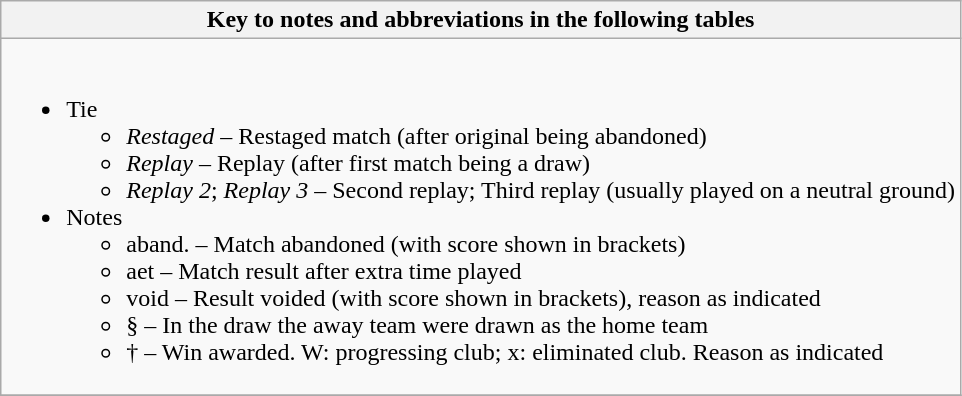<table class="wikitable" style="text-align:left;">
<tr>
<th>Key to notes and abbreviations in the following tables</th>
</tr>
<tr>
<td><br><ul><li>Tie<ul><li><em>Restaged</em> – Restaged match (after original being abandoned)</li><li><em>Replay</em> – Replay (after first match being a draw)</li><li><em>Replay 2</em>; <em>Replay 3</em> – Second replay; Third replay (usually played on a neutral ground)</li></ul></li><li>Notes<ul><li>aband. – Match abandoned (with score shown in brackets)</li><li>aet – Match result after extra time played</li><li>void – Result voided (with score shown in brackets), reason as indicated</li><li>§ – In the draw the away team were drawn as the home team</li><li>† – Win awarded. W: progressing club; x: eliminated club. Reason as indicated</li></ul></li></ul></td>
</tr>
<tr>
</tr>
</table>
